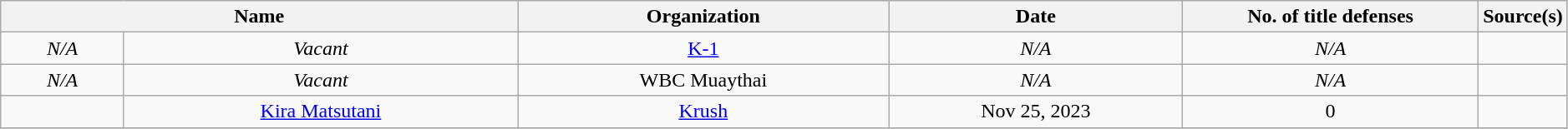<table class="wikitable" style="width:99%; text-align:center;">
<tr>
<th colspan="2" style="width:35%;">Name</th>
<th style="width:25%;">Organization</th>
<th width=20%>Date</th>
<th width=20%>No. of title defenses</th>
<th>Source(s)</th>
</tr>
<tr>
<td><em>N/A</em></td>
<td><em>Vacant</em></td>
<td><a href='#'>K-1</a></td>
<td><em>N/A</em></td>
<td><em>N/A</em></td>
<td></td>
</tr>
<tr>
<td><em>N/A</em></td>
<td><em>Vacant</em></td>
<td>WBC Muaythai</td>
<td><em>N/A</em></td>
<td><em>N/A</em></td>
<td></td>
</tr>
<tr>
<td><br></td>
<td><a href='#'>Kira Matsutani</a></td>
<td><a href='#'>Krush</a></td>
<td>Nov 25, 2023</td>
<td>0</td>
<td></td>
</tr>
<tr>
</tr>
</table>
